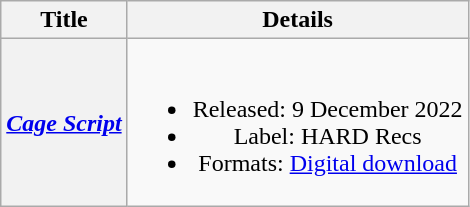<table class="wikitable plainrowheaders" style="text-align:center;">
<tr>
<th scope="col">Title</th>
<th scope="col">Details</th>
</tr>
<tr>
<th scope="row"><em><a href='#'>Cage Script</a></em></th>
<td><br><ul><li>Released: 9 December 2022</li><li>Label: HARD Recs</li><li>Formats: <a href='#'>Digital download</a></li></ul></td>
</tr>
</table>
